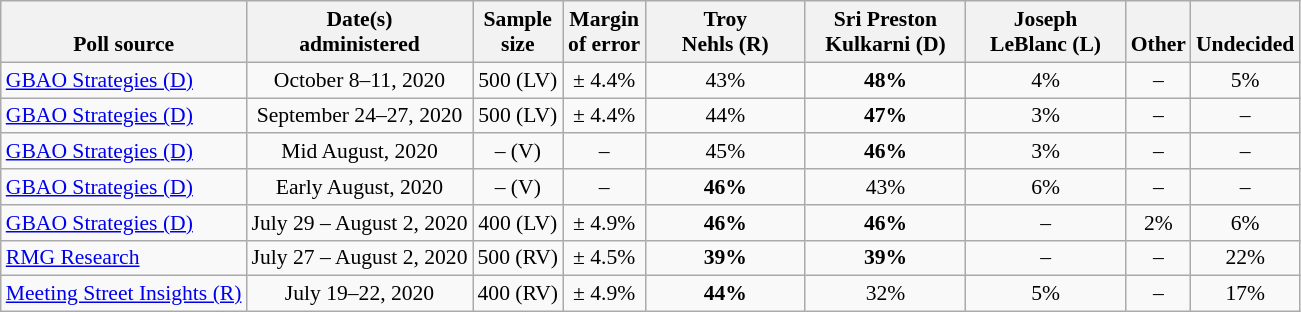<table class="wikitable" style="font-size:90%;text-align:center;">
<tr valign=bottom>
<th>Poll source</th>
<th>Date(s)<br>administered</th>
<th>Sample<br>size</th>
<th>Margin<br>of error</th>
<th style="width:100px;">Troy<br>Nehls (R)</th>
<th style="width:100px;">Sri Preston<br>Kulkarni (D)</th>
<th style="width:100px;">Joseph<br>LeBlanc (L)</th>
<th>Other</th>
<th>Undecided</th>
</tr>
<tr>
<td style="text-align:left;"><a href='#'>GBAO Strategies (D)</a></td>
<td>October 8–11, 2020</td>
<td>500 (LV)</td>
<td>± 4.4%</td>
<td>43%</td>
<td><strong>48%</strong></td>
<td>4%</td>
<td>–</td>
<td>5%</td>
</tr>
<tr>
<td style="text-align:left;"><a href='#'>GBAO Strategies (D)</a></td>
<td>September 24–27, 2020</td>
<td>500 (LV)</td>
<td>± 4.4%</td>
<td>44%</td>
<td><strong>47%</strong></td>
<td>3%</td>
<td>–</td>
<td>–</td>
</tr>
<tr>
<td style="text-align:left;"><a href='#'>GBAO Strategies (D)</a></td>
<td>Mid August, 2020</td>
<td>– (V)</td>
<td>–</td>
<td>45%</td>
<td><strong>46%</strong></td>
<td>3%</td>
<td>–</td>
<td>–</td>
</tr>
<tr>
<td style="text-align:left;"><a href='#'>GBAO Strategies (D)</a></td>
<td>Early August, 2020</td>
<td>– (V)</td>
<td>–</td>
<td><strong>46%</strong></td>
<td>43%</td>
<td>6%</td>
<td>–</td>
<td>–</td>
</tr>
<tr>
<td style="text-align:left;"><a href='#'>GBAO Strategies (D)</a></td>
<td>July 29 – August 2, 2020</td>
<td>400 (LV)</td>
<td>± 4.9%</td>
<td><strong>46%</strong></td>
<td><strong>46%</strong></td>
<td>–</td>
<td>2%</td>
<td>6%</td>
</tr>
<tr>
<td style="text-align:left;"><a href='#'>RMG Research</a></td>
<td>July 27 – August 2, 2020</td>
<td>500 (RV)</td>
<td>± 4.5%</td>
<td><strong>39%</strong></td>
<td><strong>39%</strong></td>
<td>–</td>
<td>–</td>
<td>22%</td>
</tr>
<tr>
<td style="text-align:left;"><a href='#'>Meeting Street Insights (R)</a></td>
<td>July 19–22, 2020</td>
<td>400 (RV)</td>
<td>± 4.9%</td>
<td><strong>44%</strong></td>
<td>32%</td>
<td>5%</td>
<td>–</td>
<td>17%</td>
</tr>
</table>
